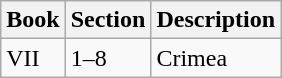<table class="wikitable" style="max-width:45em;">
<tr>
<th>Book</th>
<th>Section</th>
<th>Description</th>
</tr>
<tr>
<td rowspan="1">VII</td>
<td>1–8</td>
<td>Crimea</td>
</tr>
</table>
